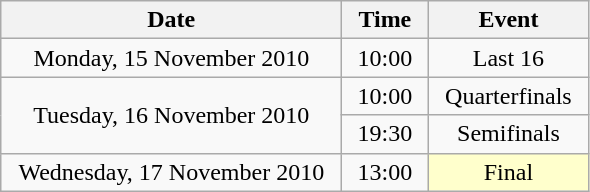<table class = "wikitable" style="text-align:center;">
<tr>
<th width=220>Date</th>
<th width=50>Time</th>
<th width=100>Event</th>
</tr>
<tr>
<td>Monday, 15 November 2010</td>
<td>10:00</td>
<td>Last 16</td>
</tr>
<tr>
<td rowspan=2>Tuesday, 16 November 2010</td>
<td>10:00</td>
<td>Quarterfinals</td>
</tr>
<tr>
<td>19:30</td>
<td>Semifinals</td>
</tr>
<tr>
<td>Wednesday, 17 November 2010</td>
<td>13:00</td>
<td bgcolor=ffffcc>Final</td>
</tr>
</table>
